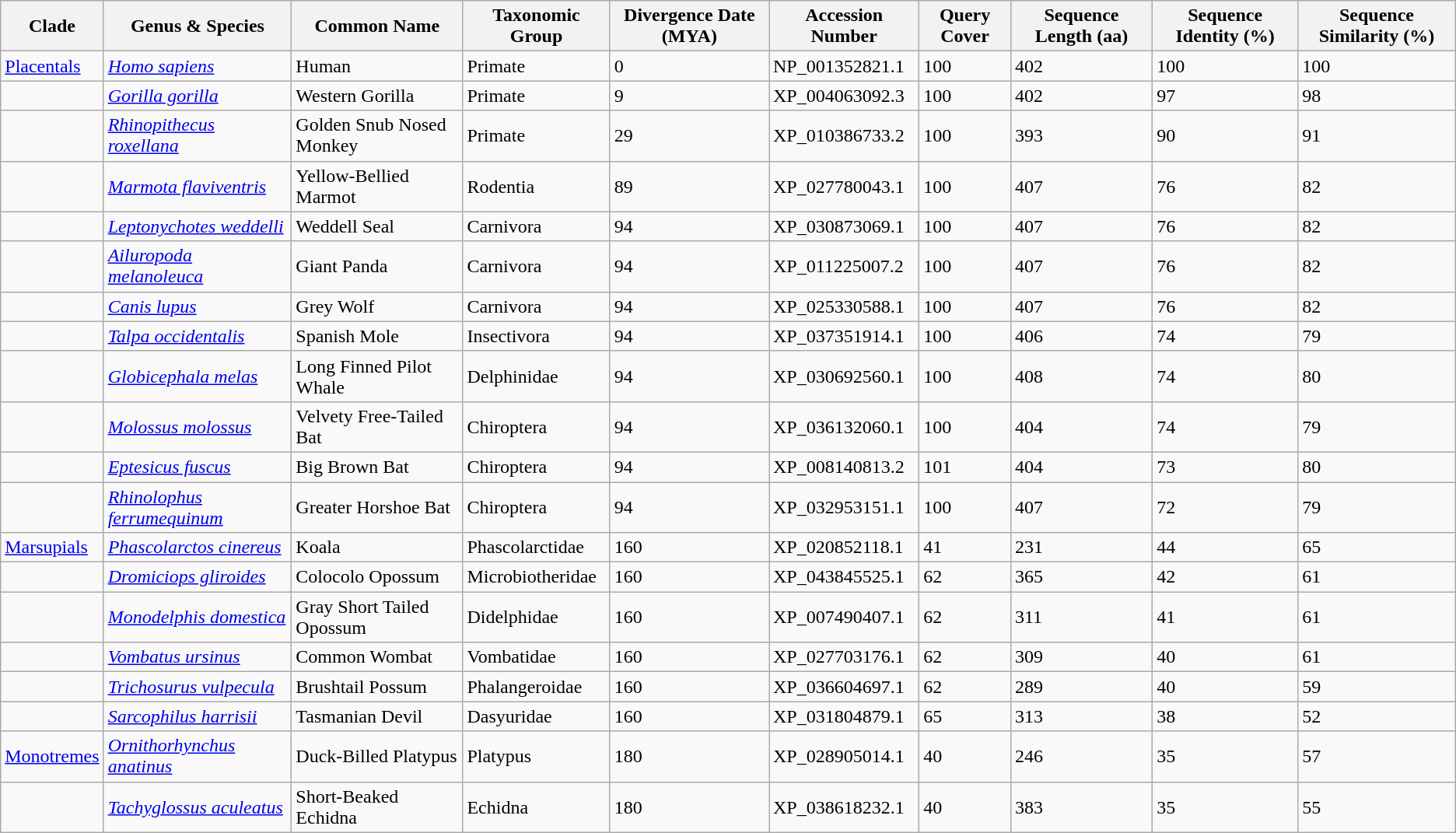<table class="wikitable">
<tr>
<th>Clade</th>
<th>Genus & Species</th>
<th>Common Name</th>
<th>Taxonomic Group</th>
<th>Divergence Date (MYA)</th>
<th>Accession Number</th>
<th>Query Cover</th>
<th>Sequence Length (aa)</th>
<th>Sequence Identity (%)</th>
<th>Sequence Similarity (%)</th>
</tr>
<tr>
<td><a href='#'>Placentals</a></td>
<td><em><a href='#'>Homo sapiens</a></em></td>
<td>Human</td>
<td>Primate</td>
<td>0</td>
<td>NP_001352821.1</td>
<td>100</td>
<td>402</td>
<td>100</td>
<td>100</td>
</tr>
<tr>
<td></td>
<td><em><a href='#'>Gorilla gorilla</a></em></td>
<td>Western Gorilla</td>
<td>Primate</td>
<td>9</td>
<td>XP_004063092.3</td>
<td>100</td>
<td>402</td>
<td>97</td>
<td>98</td>
</tr>
<tr>
<td></td>
<td><em><a href='#'>Rhinopithecus roxellana</a></em></td>
<td>Golden Snub Nosed Monkey</td>
<td>Primate</td>
<td>29</td>
<td>XP_010386733.2</td>
<td>100</td>
<td>393</td>
<td>90</td>
<td>91</td>
</tr>
<tr>
<td></td>
<td><em><a href='#'>Marmota flaviventris</a></em></td>
<td>Yellow-Bellied Marmot</td>
<td>Rodentia</td>
<td>89</td>
<td>XP_027780043.1</td>
<td>100</td>
<td>407</td>
<td>76</td>
<td>82</td>
</tr>
<tr>
<td></td>
<td><em><a href='#'>Leptonychotes weddelli</a></em></td>
<td>Weddell Seal</td>
<td>Carnivora</td>
<td>94</td>
<td>XP_030873069.1</td>
<td>100</td>
<td>407</td>
<td>76</td>
<td>82</td>
</tr>
<tr>
<td></td>
<td><em><a href='#'>Ailuropoda melanoleuca</a></em></td>
<td>Giant Panda</td>
<td>Carnivora</td>
<td>94</td>
<td>XP_011225007.2</td>
<td>100</td>
<td>407</td>
<td>76</td>
<td>82</td>
</tr>
<tr>
<td></td>
<td><em><a href='#'>Canis lupus</a></em></td>
<td>Grey Wolf</td>
<td>Carnivora</td>
<td>94</td>
<td>XP_025330588.1</td>
<td>100</td>
<td>407</td>
<td>76</td>
<td>82</td>
</tr>
<tr>
<td></td>
<td><em><a href='#'>Talpa occidentalis</a></em></td>
<td>Spanish Mole</td>
<td>Insectivora</td>
<td>94</td>
<td>XP_037351914.1</td>
<td>100</td>
<td>406</td>
<td>74</td>
<td>79</td>
</tr>
<tr>
<td></td>
<td><em><a href='#'>Globicephala melas</a></em></td>
<td>Long Finned Pilot Whale</td>
<td>Delphinidae</td>
<td>94</td>
<td>XP_030692560.1</td>
<td>100</td>
<td>408</td>
<td>74</td>
<td>80</td>
</tr>
<tr>
<td></td>
<td><em><a href='#'>Molossus molossus</a></em></td>
<td>Velvety Free-Tailed Bat</td>
<td>Chiroptera</td>
<td>94</td>
<td>XP_036132060.1</td>
<td>100</td>
<td>404</td>
<td>74</td>
<td>79</td>
</tr>
<tr>
<td></td>
<td><em><a href='#'>Eptesicus fuscus</a></em></td>
<td>Big Brown Bat</td>
<td>Chiroptera</td>
<td>94</td>
<td>XP_008140813.2</td>
<td>101</td>
<td>404</td>
<td>73</td>
<td>80</td>
</tr>
<tr>
<td></td>
<td><em><a href='#'>Rhinolophus ferrumequinum</a></em></td>
<td>Greater Horshoe Bat</td>
<td>Chiroptera</td>
<td>94</td>
<td>XP_032953151.1</td>
<td>100</td>
<td>407</td>
<td>72</td>
<td>79</td>
</tr>
<tr>
<td><a href='#'>Marsupials</a></td>
<td><em><a href='#'>Phascolarctos cinereus</a></em></td>
<td>Koala</td>
<td>Phascolarctidae</td>
<td>160</td>
<td>XP_020852118.1</td>
<td>41</td>
<td>231</td>
<td>44</td>
<td>65</td>
</tr>
<tr>
<td></td>
<td><em><a href='#'>Dromiciops gliroides</a></em></td>
<td>Colocolo Opossum</td>
<td>Microbiotheridae</td>
<td>160</td>
<td>XP_043845525.1</td>
<td>62</td>
<td>365</td>
<td>42</td>
<td>61</td>
</tr>
<tr>
<td></td>
<td><em><a href='#'>Monodelphis domestica</a></em></td>
<td>Gray Short Tailed Opossum</td>
<td>Didelphidae</td>
<td>160</td>
<td>XP_007490407.1</td>
<td>62</td>
<td>311</td>
<td>41</td>
<td>61</td>
</tr>
<tr>
<td></td>
<td><em><a href='#'>Vombatus ursinus</a></em></td>
<td>Common Wombat</td>
<td>Vombatidae</td>
<td>160</td>
<td>XP_027703176.1</td>
<td>62</td>
<td>309</td>
<td>40</td>
<td>61</td>
</tr>
<tr>
<td></td>
<td><em><a href='#'>Trichosurus vulpecula</a></em></td>
<td>Brushtail Possum</td>
<td>Phalangeroidae</td>
<td>160</td>
<td>XP_036604697.1</td>
<td>62</td>
<td>289</td>
<td>40</td>
<td>59</td>
</tr>
<tr>
<td></td>
<td><em><a href='#'>Sarcophilus harrisii</a></em></td>
<td>Tasmanian Devil</td>
<td>Dasyuridae</td>
<td>160</td>
<td>XP_031804879.1</td>
<td>65</td>
<td>313</td>
<td>38</td>
<td>52</td>
</tr>
<tr>
<td><a href='#'>Monotremes</a></td>
<td><em><a href='#'>Ornithorhynchus anatinus</a></em></td>
<td>Duck-Billed Platypus</td>
<td>Platypus</td>
<td>180</td>
<td>XP_028905014.1</td>
<td>40</td>
<td>246</td>
<td>35</td>
<td>57</td>
</tr>
<tr>
<td></td>
<td><em><a href='#'>Tachyglossus aculeatus</a></em></td>
<td>Short-Beaked Echidna</td>
<td>Echidna</td>
<td>180</td>
<td>XP_038618232.1</td>
<td>40</td>
<td>383</td>
<td>35</td>
<td>55</td>
</tr>
</table>
